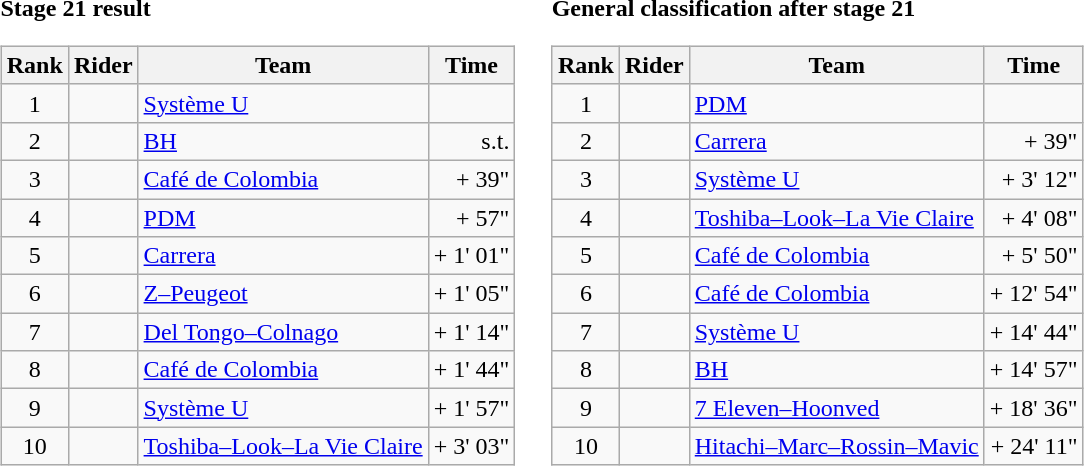<table>
<tr>
<td><strong>Stage 21 result</strong><br><table class="wikitable">
<tr>
<th scope="col">Rank</th>
<th scope="col">Rider</th>
<th scope="col">Team</th>
<th scope="col">Time</th>
</tr>
<tr>
<td style="text-align:center;">1</td>
<td></td>
<td><a href='#'>Système U</a></td>
<td style="text-align:right;"></td>
</tr>
<tr>
<td style="text-align:center;">2</td>
<td></td>
<td><a href='#'>BH</a></td>
<td style="text-align:right;">s.t.</td>
</tr>
<tr>
<td style="text-align:center;">3</td>
<td></td>
<td><a href='#'>Café de Colombia</a></td>
<td style="text-align:right;">+ 39"</td>
</tr>
<tr>
<td style="text-align:center;">4</td>
<td> </td>
<td><a href='#'>PDM</a></td>
<td style="text-align:right;">+ 57"</td>
</tr>
<tr>
<td style="text-align:center;">5</td>
<td></td>
<td><a href='#'>Carrera</a></td>
<td style="text-align:right;">+ 1' 01"</td>
</tr>
<tr>
<td style="text-align:center;">6</td>
<td></td>
<td><a href='#'>Z–Peugeot</a></td>
<td style="text-align:right;">+ 1' 05"</td>
</tr>
<tr>
<td style="text-align:center;">7</td>
<td></td>
<td><a href='#'>Del Tongo–Colnago</a></td>
<td style="text-align:right;">+ 1' 14"</td>
</tr>
<tr>
<td style="text-align:center;">8</td>
<td></td>
<td><a href='#'>Café de Colombia</a></td>
<td style="text-align:right;">+ 1' 44"</td>
</tr>
<tr>
<td style="text-align:center;">9</td>
<td></td>
<td><a href='#'>Système U</a></td>
<td style="text-align:right;">+ 1' 57"</td>
</tr>
<tr>
<td style="text-align:center;">10</td>
<td></td>
<td><a href='#'>Toshiba–Look–La Vie Claire</a></td>
<td style="text-align:right;">+ 3' 03"</td>
</tr>
</table>
</td>
<td></td>
<td><strong>General classification after stage 21</strong><br><table class="wikitable">
<tr>
<th scope="col">Rank</th>
<th scope="col">Rider</th>
<th scope="col">Team</th>
<th scope="col">Time</th>
</tr>
<tr>
<td style="text-align:center;">1</td>
<td> </td>
<td><a href='#'>PDM</a></td>
<td style="text-align:right;"></td>
</tr>
<tr>
<td style="text-align:center;">2</td>
<td></td>
<td><a href='#'>Carrera</a></td>
<td style="text-align:right;">+ 39"</td>
</tr>
<tr>
<td style="text-align:center;">3</td>
<td></td>
<td><a href='#'>Système U</a></td>
<td style="text-align:right;">+ 3' 12"</td>
</tr>
<tr>
<td style="text-align:center;">4</td>
<td></td>
<td><a href='#'>Toshiba–Look–La Vie Claire</a></td>
<td style="text-align:right;">+ 4' 08"</td>
</tr>
<tr>
<td style="text-align:center;">5</td>
<td></td>
<td><a href='#'>Café de Colombia</a></td>
<td style="text-align:right;">+ 5' 50"</td>
</tr>
<tr>
<td style="text-align:center;">6</td>
<td></td>
<td><a href='#'>Café de Colombia</a></td>
<td style="text-align:right;">+ 12' 54"</td>
</tr>
<tr>
<td style="text-align:center;">7</td>
<td></td>
<td><a href='#'>Système U</a></td>
<td style="text-align:right;">+ 14' 44"</td>
</tr>
<tr>
<td style="text-align:center;">8</td>
<td></td>
<td><a href='#'>BH</a></td>
<td style="text-align:right;">+ 14' 57"</td>
</tr>
<tr>
<td style="text-align:center;">9</td>
<td></td>
<td><a href='#'>7 Eleven–Hoonved</a></td>
<td style="text-align:right;">+ 18' 36"</td>
</tr>
<tr>
<td style="text-align:center;">10</td>
<td></td>
<td><a href='#'>Hitachi–Marc–Rossin–Mavic</a></td>
<td style="text-align:right;">+ 24' 11"</td>
</tr>
</table>
</td>
</tr>
</table>
